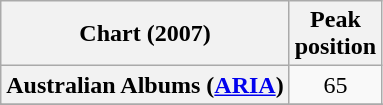<table class="wikitable sortable plainrowheaders">
<tr>
<th scope="col">Chart (2007)</th>
<th scope="col">Peak<br>position</th>
</tr>
<tr>
<th scope="row">Australian Albums (<a href='#'>ARIA</a>)</th>
<td align="center">65</td>
</tr>
<tr>
</tr>
<tr>
</tr>
<tr>
</tr>
</table>
